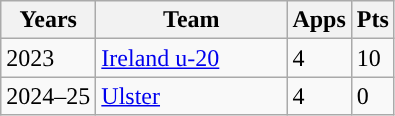<table class="wikitable" style="text-align:left;">
<tr>
<th>Years</th>
<th width=120px>Team</th>
<th>Apps</th>
<th>Pts</th>
</tr>
<tr>
<td>2023</td>
<td><a href='#'>Ireland u-20</a></td>
<td>4</td>
<td>10</td>
</tr>
<tr>
<td>2024–25</td>
<td><a href='#'>Ulster</a></td>
<td>4</td>
<td>0</td>
</tr>
</table>
